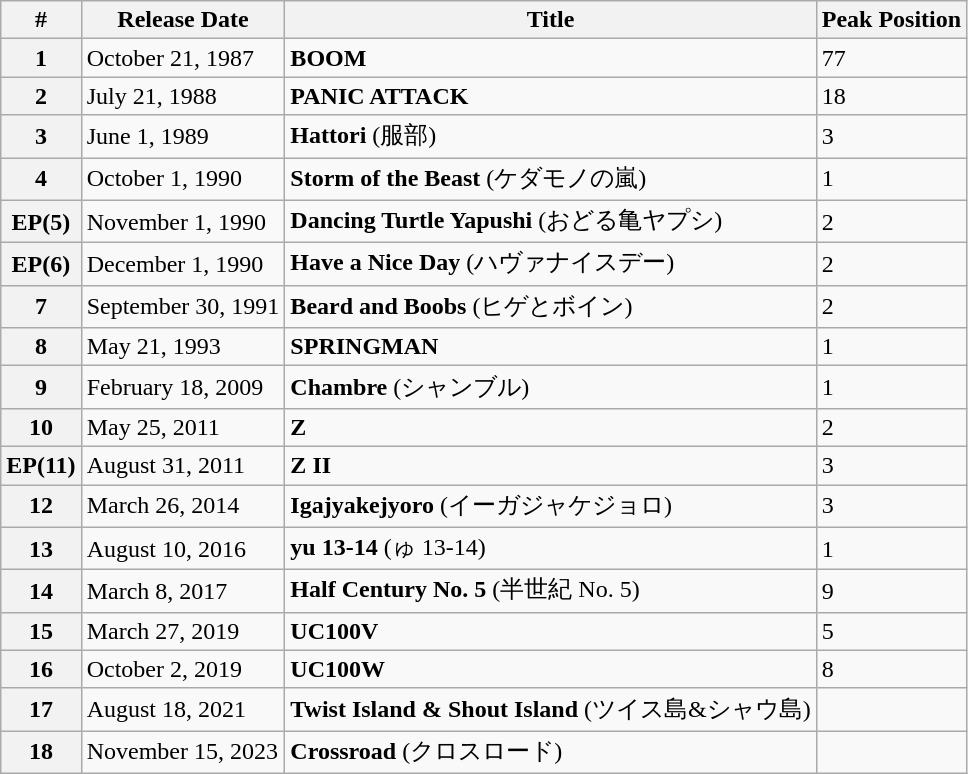<table class="wikitable">
<tr>
<th>#</th>
<th>Release Date</th>
<th>Title</th>
<th>Peak Position</th>
</tr>
<tr>
<th>1</th>
<td>October 21, 1987</td>
<td><strong>BOOM</strong></td>
<td>77</td>
</tr>
<tr>
<th>2</th>
<td>July 21, 1988</td>
<td><strong>PANIC ATTACK</strong></td>
<td>18</td>
</tr>
<tr>
<th>3</th>
<td>June 1, 1989</td>
<td><strong>Hattori</strong> (服部)</td>
<td>3</td>
</tr>
<tr>
<th>4</th>
<td>October 1, 1990</td>
<td><strong>Storm of the Beast</strong> (ケダモノの嵐)</td>
<td>1</td>
</tr>
<tr>
<th>EP(5)</th>
<td>November 1, 1990</td>
<td><strong>Dancing Turtle Yapushi</strong> (おどる亀ヤプシ)</td>
<td>2</td>
</tr>
<tr>
<th>EP(6)</th>
<td>December 1, 1990</td>
<td><strong>Have a Nice Day</strong> (ハヴァナイスデー)</td>
<td>2</td>
</tr>
<tr>
<th>7</th>
<td>September 30, 1991</td>
<td><strong>Beard and Boobs</strong> (ヒゲとボイン)</td>
<td>2</td>
</tr>
<tr>
<th>8</th>
<td>May 21, 1993</td>
<td><strong>SPRINGMAN</strong></td>
<td>1</td>
</tr>
<tr>
<th>9</th>
<td>February 18, 2009</td>
<td><strong>Chambre</strong> (シャンブル)</td>
<td>1</td>
</tr>
<tr>
<th>10</th>
<td>May 25, 2011</td>
<td><strong>Z</strong></td>
<td>2</td>
</tr>
<tr>
<th>EP(11)</th>
<td>August 31, 2011</td>
<td><strong>Z II</strong></td>
<td>3</td>
</tr>
<tr>
<th>12</th>
<td>March 26, 2014</td>
<td><strong>Igajyakejyoro</strong> (イーガジャケジョロ)</td>
<td>3</td>
</tr>
<tr>
<th>13</th>
<td>August 10, 2016</td>
<td><strong>yu 13-14</strong> (ゅ 13-14)</td>
<td>1</td>
</tr>
<tr>
<th>14</th>
<td>March 8, 2017</td>
<td><strong>Half Century No. 5</strong> (半世紀 No. 5)</td>
<td>9</td>
</tr>
<tr>
<th>15</th>
<td>March 27, 2019</td>
<td><strong>UC100V</strong></td>
<td>5</td>
</tr>
<tr>
<th>16</th>
<td>October 2, 2019</td>
<td><strong>UC100W</strong></td>
<td>8</td>
</tr>
<tr>
<th>17</th>
<td>August 18, 2021</td>
<td><strong>Twist Island & Shout Island</strong> (ツイス島&シャウ島)</td>
<td></td>
</tr>
<tr>
<th>18</th>
<td>November 15, 2023</td>
<td><strong>Crossroad</strong> (クロスロード)</td>
<td></td>
</tr>
</table>
